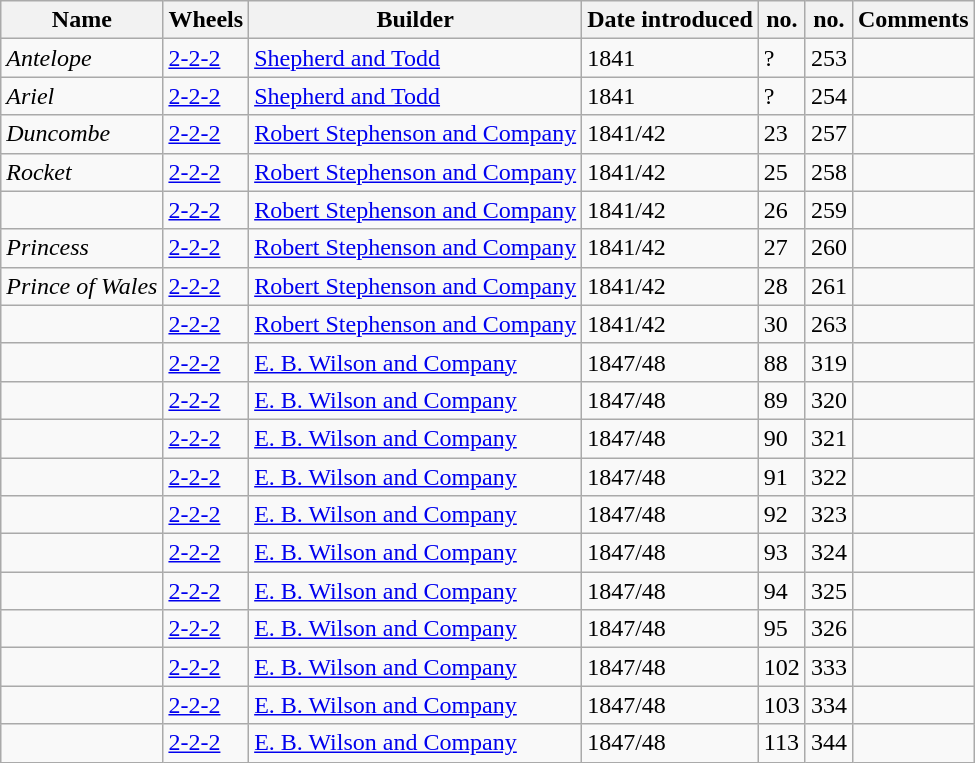<table class="wikitable">
<tr>
<th>Name</th>
<th>Wheels</th>
<th>Builder</th>
<th>Date introduced</th>
<th> no.</th>
<th> no.</th>
<th>Comments</th>
</tr>
<tr>
<td><em>Antelope</em></td>
<td><a href='#'>2-2-2</a></td>
<td><a href='#'>Shepherd and Todd</a></td>
<td>1841</td>
<td>?</td>
<td>253</td>
<td></td>
</tr>
<tr>
<td><em>Ariel</em></td>
<td><a href='#'>2-2-2</a></td>
<td><a href='#'>Shepherd and Todd</a></td>
<td>1841</td>
<td>?</td>
<td>254</td>
<td></td>
</tr>
<tr>
<td><em>Duncombe</em></td>
<td><a href='#'>2-2-2</a></td>
<td><a href='#'>Robert Stephenson and Company</a></td>
<td>1841/42</td>
<td>23</td>
<td>257</td>
<td></td>
</tr>
<tr>
<td><em>Rocket</em></td>
<td><a href='#'>2-2-2</a></td>
<td><a href='#'>Robert Stephenson and Company</a></td>
<td>1841/42</td>
<td>25</td>
<td>258</td>
<td></td>
</tr>
<tr>
<td></td>
<td><a href='#'>2-2-2</a></td>
<td><a href='#'>Robert Stephenson and Company</a></td>
<td>1841/42</td>
<td>26</td>
<td>259</td>
<td></td>
</tr>
<tr>
<td><em>Princess</em></td>
<td><a href='#'>2-2-2</a></td>
<td><a href='#'>Robert Stephenson and Company</a></td>
<td>1841/42</td>
<td>27</td>
<td>260</td>
<td></td>
</tr>
<tr>
<td><em>Prince of Wales</em></td>
<td><a href='#'>2-2-2</a></td>
<td><a href='#'>Robert Stephenson and Company</a></td>
<td>1841/42</td>
<td>28</td>
<td>261</td>
<td></td>
</tr>
<tr>
<td></td>
<td><a href='#'>2-2-2</a></td>
<td><a href='#'>Robert Stephenson and Company</a></td>
<td>1841/42</td>
<td>30</td>
<td>263</td>
<td></td>
</tr>
<tr>
<td></td>
<td><a href='#'>2-2-2</a></td>
<td><a href='#'>E. B. Wilson and Company</a></td>
<td>1847/48</td>
<td>88</td>
<td>319</td>
<td></td>
</tr>
<tr>
<td></td>
<td><a href='#'>2-2-2</a></td>
<td><a href='#'>E. B. Wilson and Company</a></td>
<td>1847/48</td>
<td>89</td>
<td>320</td>
<td></td>
</tr>
<tr>
<td></td>
<td><a href='#'>2-2-2</a></td>
<td><a href='#'>E. B. Wilson and Company</a></td>
<td>1847/48</td>
<td>90</td>
<td>321</td>
<td></td>
</tr>
<tr>
<td></td>
<td><a href='#'>2-2-2</a></td>
<td><a href='#'>E. B. Wilson and Company</a></td>
<td>1847/48</td>
<td>91</td>
<td>322</td>
<td></td>
</tr>
<tr>
<td></td>
<td><a href='#'>2-2-2</a></td>
<td><a href='#'>E. B. Wilson and Company</a></td>
<td>1847/48</td>
<td>92</td>
<td>323</td>
<td></td>
</tr>
<tr>
<td></td>
<td><a href='#'>2-2-2</a></td>
<td><a href='#'>E. B. Wilson and Company</a></td>
<td>1847/48</td>
<td>93</td>
<td>324</td>
<td></td>
</tr>
<tr>
<td></td>
<td><a href='#'>2-2-2</a></td>
<td><a href='#'>E. B. Wilson and Company</a></td>
<td>1847/48</td>
<td>94</td>
<td>325</td>
<td></td>
</tr>
<tr>
<td></td>
<td><a href='#'>2-2-2</a></td>
<td><a href='#'>E. B. Wilson and Company</a></td>
<td>1847/48</td>
<td>95</td>
<td>326</td>
<td></td>
</tr>
<tr>
<td></td>
<td><a href='#'>2-2-2</a></td>
<td><a href='#'>E. B. Wilson and Company</a></td>
<td>1847/48</td>
<td>102</td>
<td>333</td>
<td></td>
</tr>
<tr>
<td></td>
<td><a href='#'>2-2-2</a></td>
<td><a href='#'>E. B. Wilson and Company</a></td>
<td>1847/48</td>
<td>103</td>
<td>334</td>
<td></td>
</tr>
<tr>
<td></td>
<td><a href='#'>2-2-2</a></td>
<td><a href='#'>E. B. Wilson and Company</a></td>
<td>1847/48</td>
<td>113</td>
<td>344</td>
<td></td>
</tr>
</table>
